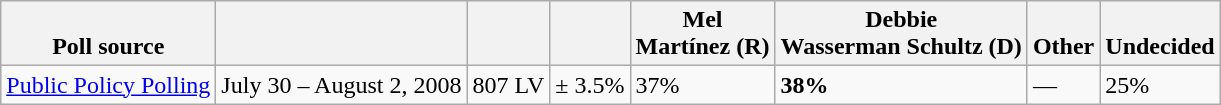<table class="wikitable">
<tr valign= bottom>
<th>Poll source</th>
<th></th>
<th></th>
<th></th>
<th>Mel<br>Martínez (R)</th>
<th>Debbie<br>Wasserman Schultz (D)</th>
<th>Other</th>
<th>Undecided</th>
</tr>
<tr>
<td><a href='#'>Public Policy Polling</a></td>
<td>July 30 – August 2, 2008</td>
<td>807 LV</td>
<td>± 3.5%</td>
<td>37%</td>
<td><strong>38%</strong></td>
<td>—</td>
<td>25%</td>
</tr>
</table>
